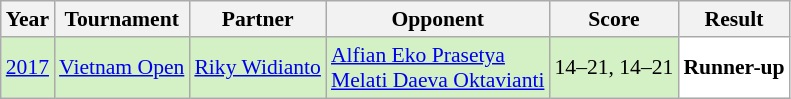<table class="sortable wikitable" style="font-size: 90%;">
<tr>
<th>Year</th>
<th>Tournament</th>
<th>Partner</th>
<th>Opponent</th>
<th>Score</th>
<th>Result</th>
</tr>
<tr style="background:#D4F1C5">
<td align="center"><a href='#'>2017</a></td>
<td align="left"><a href='#'>Vietnam Open</a></td>
<td align="left"> <a href='#'>Riky Widianto</a></td>
<td align="left"> <a href='#'>Alfian Eko Prasetya</a> <br>  <a href='#'>Melati Daeva Oktavianti</a></td>
<td align="left">14–21, 14–21</td>
<td style="text-align:left; background:white"> <strong>Runner-up</strong></td>
</tr>
</table>
